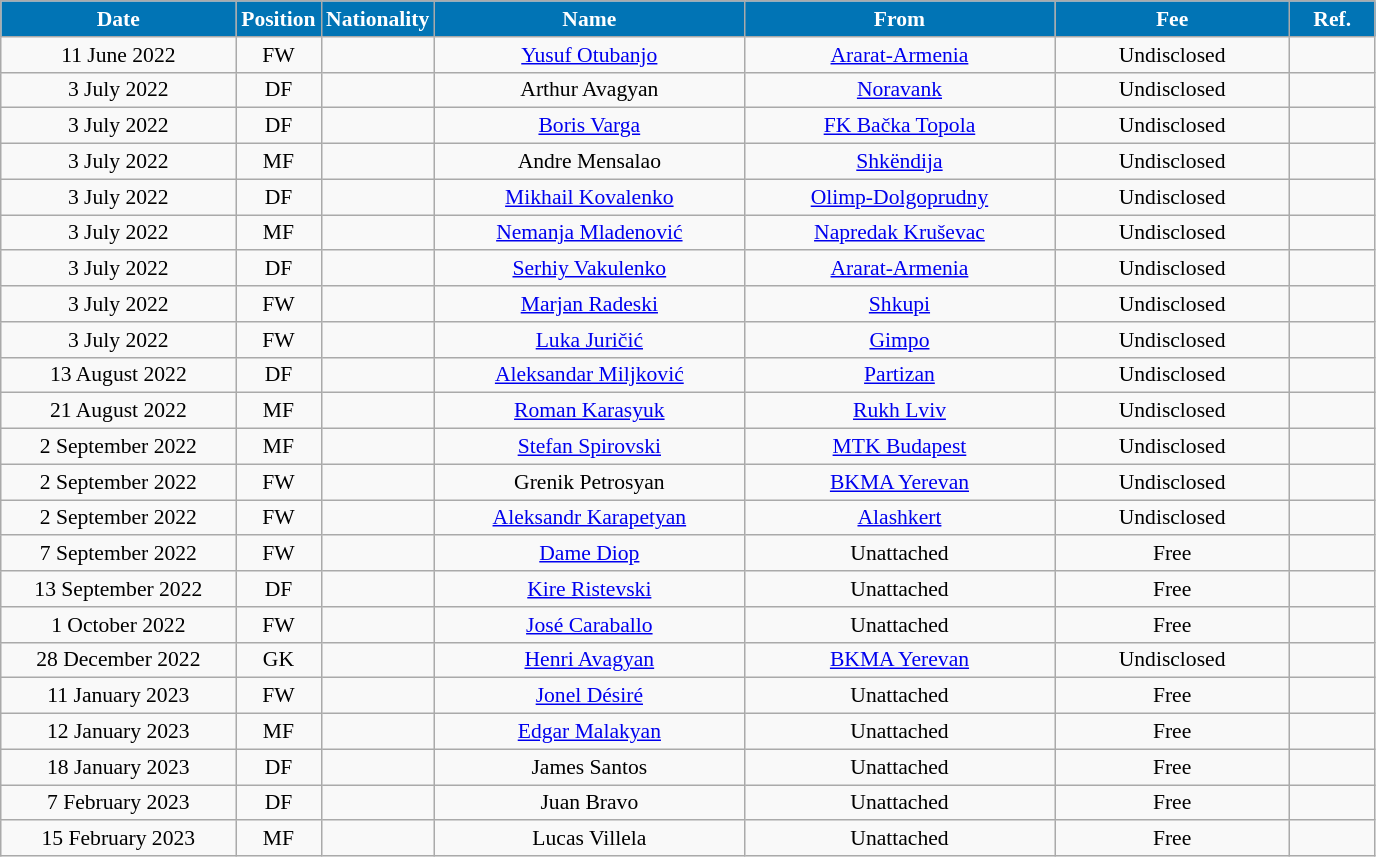<table class="wikitable"  style="text-align:center; font-size:90%; ">
<tr>
<th style="background:#0174B5; color:#FFFFFF; width:150px;">Date</th>
<th style="background:#0174B5; color:#FFFFFF; width:50px;">Position</th>
<th style="background:#0174B5; color:#FFFFFF; width:50px;">Nationality</th>
<th style="background:#0174B5; color:#FFFFFF; width:200px;">Name</th>
<th style="background:#0174B5; color:#FFFFFF; width:200px;">From</th>
<th style="background:#0174B5; color:#FFFFFF; width:150px;">Fee</th>
<th style="background:#0174B5; color:#FFFFFF; width:50px;">Ref.</th>
</tr>
<tr>
<td>11 June 2022</td>
<td>FW</td>
<td></td>
<td><a href='#'>Yusuf Otubanjo</a></td>
<td><a href='#'>Ararat-Armenia</a></td>
<td>Undisclosed</td>
<td></td>
</tr>
<tr>
<td>3 July 2022</td>
<td>DF</td>
<td></td>
<td>Arthur Avagyan</td>
<td><a href='#'>Noravank</a></td>
<td>Undisclosed</td>
<td></td>
</tr>
<tr>
<td>3 July 2022</td>
<td>DF</td>
<td></td>
<td><a href='#'>Boris Varga</a></td>
<td><a href='#'>FK Bačka Topola</a></td>
<td>Undisclosed</td>
<td></td>
</tr>
<tr>
<td>3 July 2022</td>
<td>MF</td>
<td></td>
<td>Andre Mensalao</td>
<td><a href='#'>Shkëndija</a></td>
<td>Undisclosed</td>
<td></td>
</tr>
<tr>
<td>3 July 2022</td>
<td>DF</td>
<td></td>
<td><a href='#'>Mikhail Kovalenko</a></td>
<td><a href='#'>Olimp-Dolgoprudny</a></td>
<td>Undisclosed</td>
<td></td>
</tr>
<tr>
<td>3 July 2022</td>
<td>MF</td>
<td></td>
<td><a href='#'>Nemanja Mladenović</a></td>
<td><a href='#'>Napredak Kruševac</a></td>
<td>Undisclosed</td>
<td></td>
</tr>
<tr>
<td>3 July 2022</td>
<td>DF</td>
<td></td>
<td><a href='#'>Serhiy Vakulenko</a></td>
<td><a href='#'>Ararat-Armenia</a></td>
<td>Undisclosed</td>
<td></td>
</tr>
<tr>
<td>3 July 2022</td>
<td>FW</td>
<td></td>
<td><a href='#'>Marjan Radeski</a></td>
<td><a href='#'>Shkupi</a></td>
<td>Undisclosed</td>
<td></td>
</tr>
<tr>
<td>3 July 2022</td>
<td>FW</td>
<td></td>
<td><a href='#'>Luka Juričić</a></td>
<td><a href='#'>Gimpo</a></td>
<td>Undisclosed</td>
<td></td>
</tr>
<tr>
<td>13 August 2022</td>
<td>DF</td>
<td></td>
<td><a href='#'>Aleksandar Miljković</a></td>
<td><a href='#'>Partizan</a></td>
<td>Undisclosed</td>
<td></td>
</tr>
<tr>
<td>21 August 2022</td>
<td>MF</td>
<td></td>
<td><a href='#'>Roman Karasyuk</a></td>
<td><a href='#'>Rukh Lviv</a></td>
<td>Undisclosed</td>
<td></td>
</tr>
<tr>
<td>2 September 2022</td>
<td>MF</td>
<td></td>
<td><a href='#'>Stefan Spirovski</a></td>
<td><a href='#'>MTK Budapest</a></td>
<td>Undisclosed</td>
<td></td>
</tr>
<tr>
<td>2 September 2022</td>
<td>FW</td>
<td></td>
<td>Grenik Petrosyan</td>
<td><a href='#'>BKMA Yerevan</a></td>
<td>Undisclosed</td>
<td></td>
</tr>
<tr>
<td>2 September 2022</td>
<td>FW</td>
<td></td>
<td><a href='#'>Aleksandr Karapetyan</a></td>
<td><a href='#'>Alashkert</a></td>
<td>Undisclosed</td>
<td></td>
</tr>
<tr>
<td>7 September 2022</td>
<td>FW</td>
<td></td>
<td><a href='#'>Dame Diop</a></td>
<td>Unattached</td>
<td>Free</td>
<td></td>
</tr>
<tr>
<td>13 September 2022</td>
<td>DF</td>
<td></td>
<td><a href='#'>Kire Ristevski</a></td>
<td>Unattached</td>
<td>Free</td>
<td></td>
</tr>
<tr>
<td>1 October 2022</td>
<td>FW</td>
<td></td>
<td><a href='#'>José Caraballo</a></td>
<td>Unattached</td>
<td>Free</td>
<td></td>
</tr>
<tr>
<td>28 December 2022</td>
<td>GK</td>
<td></td>
<td><a href='#'>Henri Avagyan</a></td>
<td><a href='#'>BKMA Yerevan</a></td>
<td>Undisclosed</td>
<td></td>
</tr>
<tr>
<td>11 January 2023</td>
<td>FW</td>
<td></td>
<td><a href='#'>Jonel Désiré</a></td>
<td>Unattached</td>
<td>Free</td>
<td></td>
</tr>
<tr>
<td>12 January 2023</td>
<td>MF</td>
<td></td>
<td><a href='#'>Edgar Malakyan</a></td>
<td>Unattached</td>
<td>Free</td>
<td></td>
</tr>
<tr>
<td>18 January 2023</td>
<td>DF</td>
<td></td>
<td>James Santos</td>
<td>Unattached</td>
<td>Free</td>
<td></td>
</tr>
<tr>
<td>7 February 2023</td>
<td>DF</td>
<td></td>
<td>Juan Bravo</td>
<td>Unattached</td>
<td>Free</td>
<td></td>
</tr>
<tr>
<td>15 February 2023</td>
<td>MF</td>
<td></td>
<td>Lucas Villela</td>
<td>Unattached</td>
<td>Free</td>
<td></td>
</tr>
</table>
